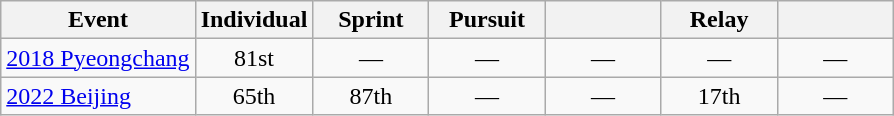<table class="wikitable" style="text-align: center;">
<tr ">
<th>Event</th>
<th style="width:70px;">Individual</th>
<th style="width:70px;">Sprint</th>
<th style="width:70px;">Pursuit</th>
<th style="width:70px;"></th>
<th style="width:70px;">Relay</th>
<th style="width:70px;"></th>
</tr>
<tr>
<td align=left> <a href='#'>2018 Pyeongchang</a></td>
<td>81st</td>
<td>—</td>
<td>—</td>
<td>—</td>
<td>—</td>
<td>—</td>
</tr>
<tr>
<td align="left"> <a href='#'>2022 Beijing</a></td>
<td>65th</td>
<td>87th</td>
<td>—</td>
<td>—</td>
<td>17th</td>
<td>—</td>
</tr>
</table>
